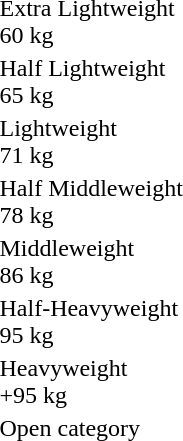<table>
<tr>
<td rowspan=2>Extra Lightweight <br> 60 kg <br> </td>
<td rowspan=2></td>
<td rowspan=2></td>
<td></td>
</tr>
<tr>
<td></td>
</tr>
<tr>
<td rowspan=2>Half Lightweight <br> 65 kg <br> </td>
<td rowspan=2></td>
<td rowspan=2></td>
<td></td>
</tr>
<tr>
<td></td>
</tr>
<tr>
<td rowspan=2>Lightweight <br> 71 kg <br> </td>
<td rowspan=2></td>
<td rowspan=2></td>
<td></td>
</tr>
<tr>
<td></td>
</tr>
<tr>
<td rowspan=2>Half Middleweight <br> 78 kg <br> </td>
<td rowspan=2></td>
<td rowspan=2></td>
<td></td>
</tr>
<tr>
<td></td>
</tr>
<tr>
<td rowspan=2>Middleweight <br> 86 kg <br> </td>
<td rowspan=2></td>
<td rowspan=2></td>
<td></td>
</tr>
<tr>
<td></td>
</tr>
<tr>
<td rowspan=2>Half-Heavyweight <br> 95 kg <br> </td>
<td rowspan=2></td>
<td rowspan=2></td>
<td></td>
</tr>
<tr>
<td></td>
</tr>
<tr>
<td rowspan=2>Heavyweight <br> +95 kg <br> </td>
<td rowspan=2></td>
<td rowspan=2></td>
<td></td>
</tr>
<tr>
<td></td>
</tr>
<tr>
<td rowspan=2>Open category <br> </td>
<td rowspan=2></td>
<td rowspan=2></td>
<td></td>
</tr>
<tr>
<td></td>
</tr>
</table>
